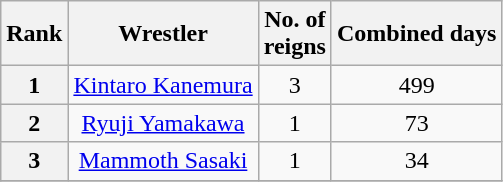<table class="wikitable sortable" style="text-align: center">
<tr>
<th>Rank</th>
<th>Wrestler</th>
<th>No. of<br>reigns</th>
<th>Combined days</th>
</tr>
<tr>
<th>1</th>
<td><a href='#'>Kintaro Kanemura</a></td>
<td>3</td>
<td>499</td>
</tr>
<tr>
<th>2</th>
<td><a href='#'>Ryuji Yamakawa</a></td>
<td>1</td>
<td>73</td>
</tr>
<tr>
<th>3</th>
<td><a href='#'>Mammoth Sasaki</a></td>
<td>1</td>
<td>34</td>
</tr>
<tr>
</tr>
</table>
